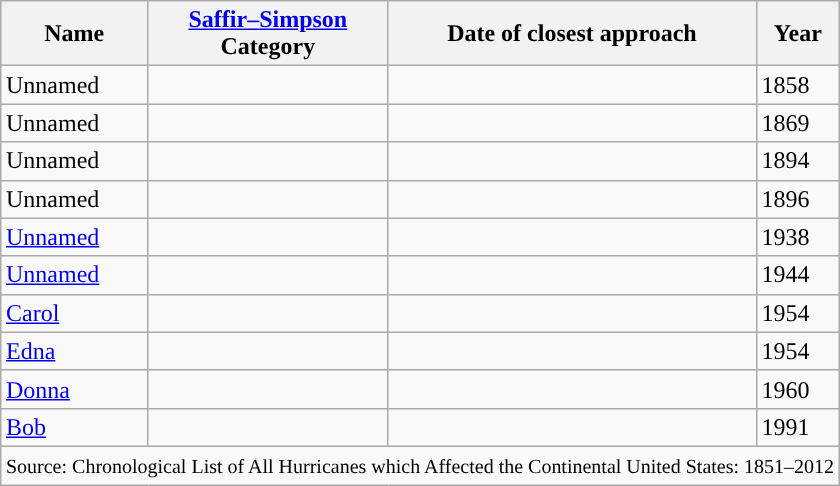<table class = "wikitable" style="margin:1em auto;">
<tr>
<th>Name</th>
<th><a href='#'>Saffir–Simpson</a><br>Category</th>
<th>Date of closest approach</th>
<th>Year</th>
</tr>
<tr>
<td>Unnamed</td>
<td></td>
<td></td>
<td>1858</td>
</tr>
<tr>
<td>Unnamed</td>
<td></td>
<td></td>
<td>1869</td>
</tr>
<tr>
<td>Unnamed</td>
<td></td>
<td></td>
<td>1894</td>
</tr>
<tr>
<td>Unnamed</td>
<td></td>
<td></td>
<td>1896</td>
</tr>
<tr>
<td><a href='#'>Unnamed</a></td>
<td></td>
<td></td>
<td>1938</td>
</tr>
<tr>
<td><a href='#'>Unnamed</a></td>
<td></td>
<td></td>
<td>1944</td>
</tr>
<tr>
<td><a href='#'>Carol</a></td>
<td></td>
<td></td>
<td>1954</td>
</tr>
<tr>
<td><a href='#'>Edna</a></td>
<td></td>
<td></td>
<td>1954</td>
</tr>
<tr>
<td><a href='#'>Donna</a></td>
<td></td>
<td></td>
<td>1960</td>
</tr>
<tr>
<td><a href='#'>Bob</a></td>
<td></td>
<td></td>
<td>1991</td>
</tr>
<tr>
<td colspan="9"><small>Source: Chronological List of All Hurricanes which Affected the Continental United States: 1851–2012</small></td>
</tr>
</table>
